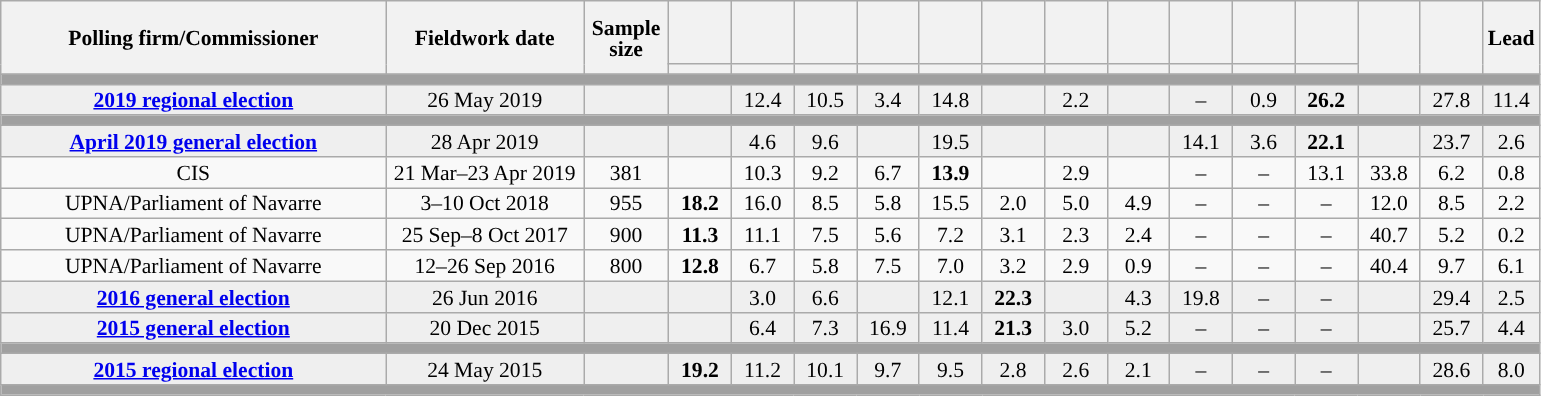<table class="wikitable collapsible collapsed" style="text-align:center; font-size:90%; line-height:14px;">
<tr style="height:42px;">
<th style="width:250px;" rowspan="2">Polling firm/Commissioner</th>
<th style="width:125px;" rowspan="2">Fieldwork date</th>
<th style="width:50px;" rowspan="2">Sample size</th>
<th style="width:35px;"></th>
<th style="width:35px;"></th>
<th style="width:35px;"></th>
<th style="width:35px;"></th>
<th style="width:35px;"></th>
<th style="width:35px;"></th>
<th style="width:35px;"></th>
<th style="width:35px;"></th>
<th style="width:35px;"></th>
<th style="width:35px;"></th>
<th style="width:35px;"></th>
<th style="width:35px;" rowspan="2"></th>
<th style="width:35px;" rowspan="2"></th>
<th style="width:30px;" rowspan="2">Lead</th>
</tr>
<tr>
<th style="color:inherit;background:"></th>
<th style="color:inherit;background:"></th>
<th style="color:inherit;background:"></th>
<th style="color:inherit;background:"></th>
<th style="color:inherit;background:"></th>
<th style="color:inherit;background:"></th>
<th style="color:inherit;background:"></th>
<th style="color:inherit;background:"></th>
<th style="color:inherit;background:"></th>
<th style="color:inherit;background:"></th>
<th style="color:inherit;background:"></th>
</tr>
<tr>
<td colspan="17" style="background:#A0A0A0"></td>
</tr>
<tr style="background:#EFEFEF;">
<td><strong><a href='#'>2019 regional election</a></strong></td>
<td>26 May 2019</td>
<td></td>
<td></td>
<td>12.4</td>
<td>10.5</td>
<td>3.4</td>
<td>14.8</td>
<td></td>
<td>2.2</td>
<td></td>
<td>–</td>
<td>0.9</td>
<td><strong>26.2</strong></td>
<td></td>
<td>27.8</td>
<td style="background:">11.4</td>
</tr>
<tr>
<td colspan="17" style="background:#A0A0A0"></td>
</tr>
<tr style="background:#EFEFEF;">
<td><strong><a href='#'>April 2019 general election</a></strong></td>
<td>28 Apr 2019</td>
<td></td>
<td></td>
<td>4.6</td>
<td>9.6</td>
<td></td>
<td>19.5</td>
<td></td>
<td></td>
<td></td>
<td>14.1</td>
<td>3.6</td>
<td><strong>22.1</strong></td>
<td></td>
<td>23.7</td>
<td style="background:">2.6</td>
</tr>
<tr>
<td>CIS</td>
<td>21 Mar–23 Apr 2019</td>
<td>381</td>
<td></td>
<td>10.3</td>
<td>9.2</td>
<td>6.7</td>
<td><strong>13.9</strong></td>
<td></td>
<td>2.9</td>
<td></td>
<td>–</td>
<td>–</td>
<td>13.1</td>
<td>33.8</td>
<td>6.2</td>
<td style="background:">0.8</td>
</tr>
<tr>
<td>UPNA/Parliament of Navarre</td>
<td>3–10 Oct 2018</td>
<td>955</td>
<td><strong>18.2</strong></td>
<td>16.0</td>
<td>8.5</td>
<td>5.8</td>
<td>15.5</td>
<td>2.0</td>
<td>5.0</td>
<td>4.9</td>
<td>–</td>
<td>–</td>
<td>–</td>
<td>12.0</td>
<td>8.5</td>
<td style="background:">2.2</td>
</tr>
<tr>
<td>UPNA/Parliament of Navarre</td>
<td>25 Sep–8 Oct 2017</td>
<td>900</td>
<td><strong>11.3</strong></td>
<td>11.1</td>
<td>7.5</td>
<td>5.6</td>
<td>7.2</td>
<td>3.1</td>
<td>2.3</td>
<td>2.4</td>
<td>–</td>
<td>–</td>
<td>–</td>
<td>40.7</td>
<td>5.2</td>
<td style="background:">0.2</td>
</tr>
<tr>
<td>UPNA/Parliament of Navarre</td>
<td>12–26 Sep 2016</td>
<td>800</td>
<td><strong>12.8</strong></td>
<td>6.7</td>
<td>5.8</td>
<td>7.5</td>
<td>7.0</td>
<td>3.2</td>
<td>2.9</td>
<td>0.9</td>
<td>–</td>
<td>–</td>
<td>–</td>
<td>40.4</td>
<td>9.7</td>
<td style="background:">6.1</td>
</tr>
<tr style="background:#EFEFEF;">
<td><strong><a href='#'>2016 general election</a></strong></td>
<td>26 Jun 2016</td>
<td></td>
<td></td>
<td>3.0</td>
<td>6.6</td>
<td></td>
<td>12.1</td>
<td><strong>22.3</strong></td>
<td></td>
<td>4.3</td>
<td>19.8</td>
<td>–</td>
<td>–</td>
<td></td>
<td>29.4</td>
<td style="background:">2.5</td>
</tr>
<tr style="background:#EFEFEF;">
<td><strong><a href='#'>2015 general election</a></strong></td>
<td>20 Dec 2015</td>
<td></td>
<td></td>
<td>6.4</td>
<td>7.3</td>
<td>16.9</td>
<td>11.4</td>
<td><strong>21.3</strong></td>
<td>3.0</td>
<td>5.2</td>
<td>–</td>
<td>–</td>
<td>–</td>
<td></td>
<td>25.7</td>
<td style="background:">4.4</td>
</tr>
<tr>
<td colspan="17" style="background:#A0A0A0"></td>
</tr>
<tr style="background:#EFEFEF;">
<td><strong><a href='#'>2015 regional election</a></strong></td>
<td>24 May 2015</td>
<td></td>
<td><strong>19.2</strong></td>
<td>11.2</td>
<td>10.1</td>
<td>9.7</td>
<td>9.5</td>
<td>2.8</td>
<td>2.6</td>
<td>2.1</td>
<td>–</td>
<td>–</td>
<td>–</td>
<td></td>
<td>28.6</td>
<td style="background:">8.0</td>
</tr>
<tr>
<td colspan="17" style="background:#A0A0A0"></td>
</tr>
</table>
